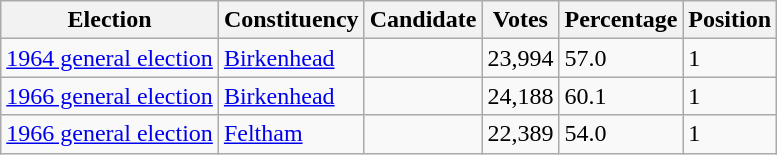<table class="wikitable sortable">
<tr>
<th>Election</th>
<th>Constituency</th>
<th>Candidate</th>
<th>Votes</th>
<th>Percentage</th>
<th>Position</th>
</tr>
<tr>
<td><a href='#'>1964 general election</a></td>
<td><a href='#'>Birkenhead</a></td>
<td></td>
<td>23,994</td>
<td>57.0</td>
<td>1</td>
</tr>
<tr>
<td><a href='#'>1966 general election</a></td>
<td><a href='#'>Birkenhead</a></td>
<td></td>
<td>24,188</td>
<td>60.1</td>
<td>1</td>
</tr>
<tr>
<td><a href='#'>1966 general election</a></td>
<td><a href='#'>Feltham</a></td>
<td></td>
<td>22,389</td>
<td>54.0</td>
<td>1</td>
</tr>
</table>
